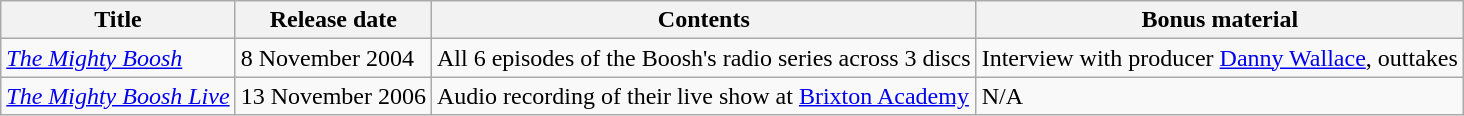<table class="wikitable">
<tr>
<th>Title</th>
<th>Release date</th>
<th>Contents</th>
<th>Bonus material</th>
</tr>
<tr>
<td><em><a href='#'>The Mighty Boosh</a></em></td>
<td>8 November 2004</td>
<td>All 6 episodes of the Boosh's radio series across 3 discs</td>
<td>Interview with producer <a href='#'>Danny Wallace</a>, outtakes</td>
</tr>
<tr>
<td><em><a href='#'>The Mighty Boosh Live</a></em></td>
<td>13 November 2006</td>
<td>Audio recording of their live show at <a href='#'>Brixton Academy</a></td>
<td>N/A</td>
</tr>
</table>
